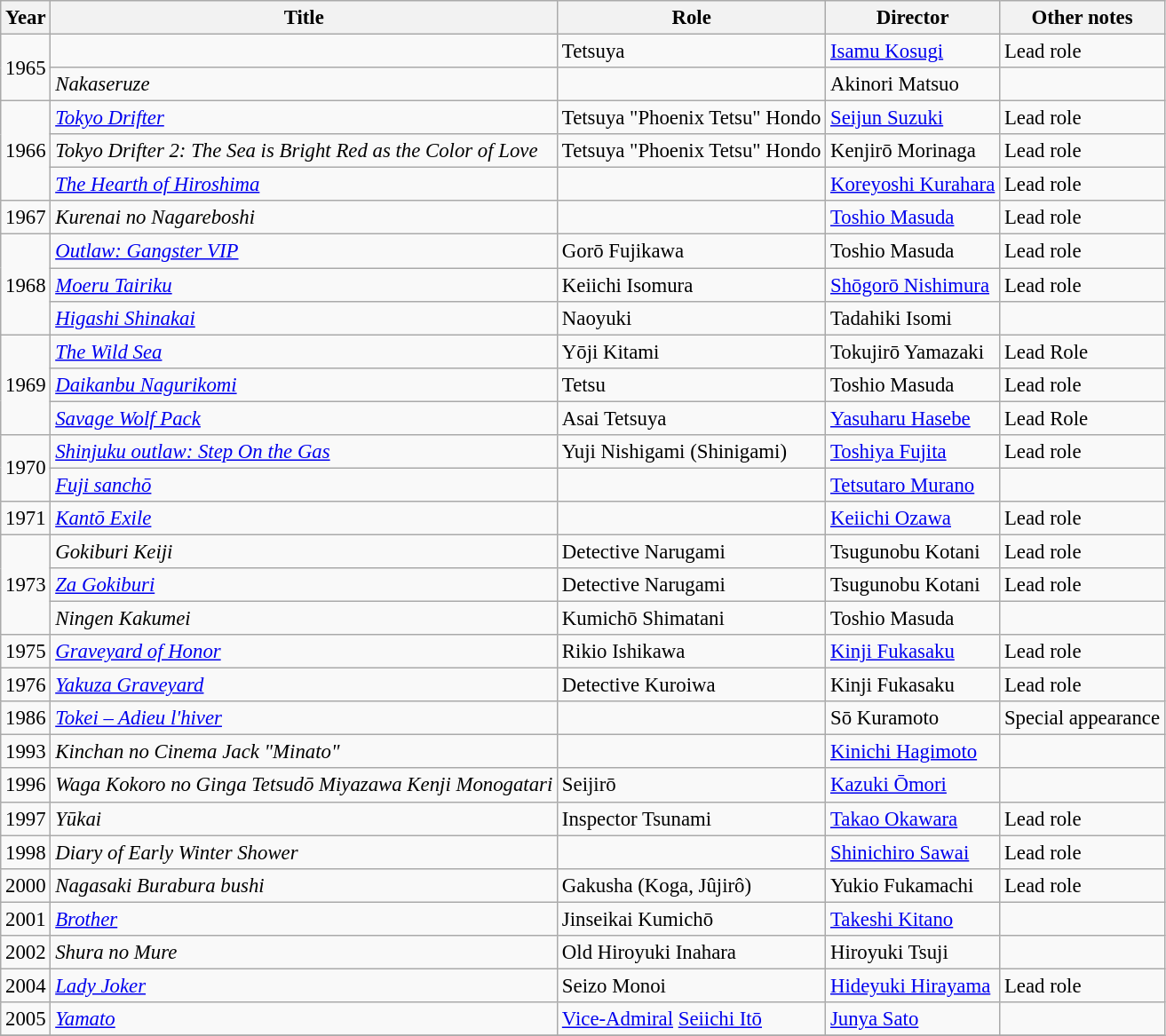<table class="wikitable" style="font-size: 95%;">
<tr>
<th>Year</th>
<th>Title</th>
<th>Role</th>
<th>Director</th>
<th>Other notes</th>
</tr>
<tr>
<td rowspan="2">1965</td>
<td></td>
<td>Tetsuya</td>
<td><a href='#'>Isamu Kosugi</a></td>
<td>Lead role</td>
</tr>
<tr>
<td><em>Nakaseruze</em></td>
<td></td>
<td>Akinori Matsuo</td>
<td></td>
</tr>
<tr>
<td rowspan="3">1966</td>
<td><em><a href='#'>Tokyo Drifter</a></em></td>
<td>Tetsuya "Phoenix Tetsu" Hondo</td>
<td><a href='#'>Seijun Suzuki</a></td>
<td>Lead role</td>
</tr>
<tr>
<td><em>Tokyo Drifter 2: The Sea is Bright Red as the Color of Love</em></td>
<td>Tetsuya "Phoenix Tetsu" Hondo</td>
<td>Kenjirō Morinaga</td>
<td>Lead role</td>
</tr>
<tr>
<td><em><a href='#'>The Hearth of Hiroshima</a></em></td>
<td></td>
<td><a href='#'>Koreyoshi Kurahara</a></td>
<td>Lead role</td>
</tr>
<tr>
<td>1967</td>
<td><em>Kurenai no Nagareboshi</em></td>
<td></td>
<td><a href='#'>Toshio Masuda</a></td>
<td>Lead role</td>
</tr>
<tr>
<td rowspan="3">1968</td>
<td><em><a href='#'>Outlaw: Gangster VIP</a></em></td>
<td>Gorō Fujikawa</td>
<td>Toshio Masuda</td>
<td>Lead role</td>
</tr>
<tr>
<td><em><a href='#'>Moeru Tairiku</a></em></td>
<td>Keiichi Isomura</td>
<td><a href='#'>Shōgorō Nishimura</a></td>
<td>Lead role</td>
</tr>
<tr>
<td><em><a href='#'>Higashi Shinakai</a></em></td>
<td>Naoyuki</td>
<td>Tadahiki Isomi</td>
<td></td>
</tr>
<tr>
<td rowspan="3">1969</td>
<td><em><a href='#'>The Wild Sea</a></em></td>
<td>Yōji Kitami</td>
<td>Tokujirō Yamazaki</td>
<td>Lead Role</td>
</tr>
<tr>
<td><em><a href='#'>Daikanbu Nagurikomi</a></em></td>
<td>Tetsu</td>
<td>Toshio Masuda</td>
<td>Lead role</td>
</tr>
<tr>
<td><em><a href='#'>Savage Wolf Pack</a></em></td>
<td>Asai Tetsuya</td>
<td><a href='#'>Yasuharu Hasebe</a></td>
<td>Lead Role</td>
</tr>
<tr>
<td rowspan="2">1970</td>
<td><em><a href='#'>Shinjuku outlaw: Step On the Gas</a></em></td>
<td>Yuji Nishigami (Shinigami)</td>
<td><a href='#'>Toshiya Fujita</a></td>
<td>Lead role</td>
</tr>
<tr>
<td><em><a href='#'>Fuji sanchō</a></em></td>
<td></td>
<td><a href='#'>Tetsutaro Murano</a></td>
<td></td>
</tr>
<tr>
<td>1971</td>
<td><em><a href='#'>Kantō Exile</a></em></td>
<td></td>
<td><a href='#'>Keiichi Ozawa</a></td>
<td>Lead role</td>
</tr>
<tr>
<td rowspan="3">1973</td>
<td><em>Gokiburi Keiji</em></td>
<td>Detective Narugami</td>
<td>Tsugunobu Kotani</td>
<td>Lead role</td>
</tr>
<tr>
<td><em><a href='#'>Za Gokiburi</a></em></td>
<td>Detective Narugami</td>
<td>Tsugunobu Kotani</td>
<td>Lead role</td>
</tr>
<tr>
<td><em>Ningen Kakumei</em></td>
<td>Kumichō Shimatani</td>
<td>Toshio Masuda</td>
<td></td>
</tr>
<tr>
<td>1975</td>
<td><em><a href='#'>Graveyard of Honor</a></em></td>
<td>Rikio Ishikawa</td>
<td><a href='#'>Kinji Fukasaku</a></td>
<td>Lead role</td>
</tr>
<tr>
<td>1976</td>
<td><em><a href='#'>Yakuza Graveyard</a></em></td>
<td>Detective Kuroiwa</td>
<td>Kinji Fukasaku</td>
<td>Lead role</td>
</tr>
<tr>
<td>1986</td>
<td><em><a href='#'>Tokei – Adieu l'hiver</a></em></td>
<td></td>
<td>Sō Kuramoto</td>
<td>Special appearance</td>
</tr>
<tr>
<td>1993</td>
<td><em>Kinchan no Cinema Jack "Minato"</em></td>
<td></td>
<td><a href='#'>Kinichi Hagimoto</a></td>
<td></td>
</tr>
<tr>
<td>1996</td>
<td><em>Waga Kokoro no Ginga Tetsudō Miyazawa Kenji Monogatari</em></td>
<td>Seijirō</td>
<td><a href='#'>Kazuki Ōmori</a></td>
<td></td>
</tr>
<tr>
<td>1997</td>
<td><em>Yūkai</em></td>
<td>Inspector Tsunami</td>
<td><a href='#'>Takao Okawara</a></td>
<td>Lead role</td>
</tr>
<tr>
<td>1998</td>
<td><em>Diary of Early Winter Shower</em></td>
<td></td>
<td><a href='#'>Shinichiro Sawai</a></td>
<td>Lead role</td>
</tr>
<tr>
<td>2000</td>
<td><em>Nagasaki Burabura bushi</em></td>
<td>Gakusha (Koga, Jûjirô)</td>
<td>Yukio Fukamachi</td>
<td>Lead role</td>
</tr>
<tr>
<td>2001</td>
<td><em><a href='#'>Brother</a></em></td>
<td>Jinseikai Kumichō</td>
<td><a href='#'>Takeshi Kitano</a></td>
<td></td>
</tr>
<tr>
<td>2002</td>
<td><em>Shura no Mure</em></td>
<td>Old Hiroyuki Inahara</td>
<td>Hiroyuki Tsuji</td>
<td></td>
</tr>
<tr>
<td>2004</td>
<td><em><a href='#'>Lady Joker</a></em></td>
<td>Seizo Monoi</td>
<td><a href='#'>Hideyuki Hirayama</a></td>
<td>Lead role</td>
</tr>
<tr>
<td>2005</td>
<td><em><a href='#'>Yamato</a></em></td>
<td><a href='#'>Vice-Admiral</a> <a href='#'>Seiichi Itō</a></td>
<td><a href='#'>Junya Sato</a></td>
<td></td>
</tr>
<tr>
</tr>
</table>
